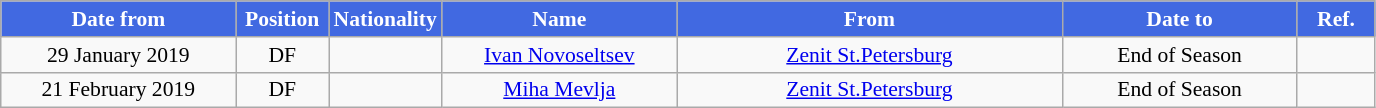<table class="wikitable" style="text-align:center; font-size:90%; ">
<tr>
<th style="background:#4169E1; color:white; width:150px;">Date from</th>
<th style="background:#4169E1; color:white; width:55px;">Position</th>
<th style="background:#4169E1; color:white; width:55px;">Nationality</th>
<th style="background:#4169E1; color:white; width:150px;">Name</th>
<th style="background:#4169E1; color:white; width:250px;">From</th>
<th style="background:#4169E1; color:white; width:150px;">Date to</th>
<th style="background:#4169E1; color:white; width:45px;">Ref.</th>
</tr>
<tr>
<td>29 January 2019</td>
<td>DF</td>
<td></td>
<td><a href='#'>Ivan Novoseltsev</a></td>
<td><a href='#'>Zenit St.Petersburg</a></td>
<td>End of Season</td>
<td></td>
</tr>
<tr>
<td>21 February 2019</td>
<td>DF</td>
<td></td>
<td><a href='#'>Miha Mevlja</a></td>
<td><a href='#'>Zenit St.Petersburg</a></td>
<td>End of Season</td>
<td></td>
</tr>
</table>
